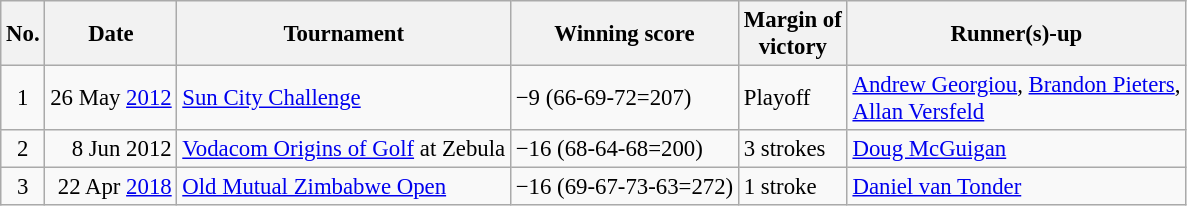<table class="wikitable" style="font-size:95%;">
<tr>
<th>No.</th>
<th>Date</th>
<th>Tournament</th>
<th>Winning score</th>
<th>Margin of<br>victory</th>
<th>Runner(s)-up</th>
</tr>
<tr>
<td align=center>1</td>
<td align=right>26 May <a href='#'>2012</a></td>
<td><a href='#'>Sun City Challenge</a></td>
<td>−9 (66-69-72=207)</td>
<td>Playoff</td>
<td> <a href='#'>Andrew Georgiou</a>,  <a href='#'>Brandon Pieters</a>,<br> <a href='#'>Allan Versfeld</a></td>
</tr>
<tr>
<td align=center>2</td>
<td align=right>8 Jun 2012</td>
<td><a href='#'>Vodacom Origins of Golf</a> at Zebula</td>
<td>−16 (68-64-68=200)</td>
<td>3 strokes</td>
<td> <a href='#'>Doug McGuigan</a></td>
</tr>
<tr>
<td align=center>3</td>
<td align=right>22 Apr <a href='#'>2018</a></td>
<td><a href='#'>Old Mutual Zimbabwe Open</a></td>
<td>−16 (69-67-73-63=272)</td>
<td>1 stroke</td>
<td> <a href='#'>Daniel van Tonder</a></td>
</tr>
</table>
